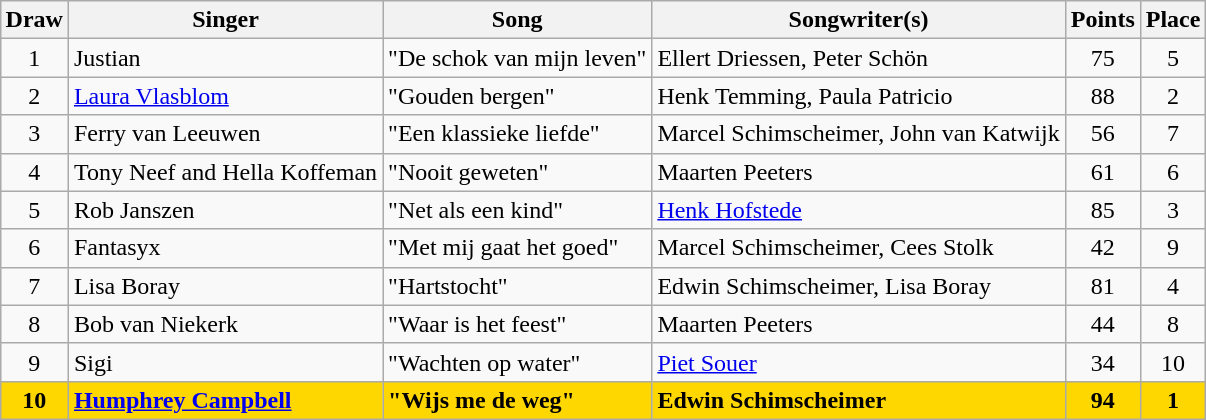<table class="sortable wikitable" style="margin: 1em auto 1em auto; text-align:center;">
<tr>
<th>Draw</th>
<th>Singer</th>
<th>Song</th>
<th>Songwriter(s)</th>
<th>Points</th>
<th>Place</th>
</tr>
<tr>
<td>1</td>
<td align="left">Justian</td>
<td align="left">"De schok van mijn leven"</td>
<td align="left">Ellert Driessen, Peter Schön</td>
<td>75</td>
<td>5</td>
</tr>
<tr>
<td>2</td>
<td align="left"><a href='#'>Laura Vlasblom</a></td>
<td align="left">"Gouden bergen"</td>
<td align="left">Henk Temming, Paula Patricio</td>
<td>88</td>
<td>2</td>
</tr>
<tr>
<td>3</td>
<td align="left">Ferry van Leeuwen</td>
<td align="left">"Een klassieke liefde"</td>
<td align="left">Marcel Schimscheimer, John van Katwijk</td>
<td>56</td>
<td>7</td>
</tr>
<tr>
<td>4</td>
<td align="left">Tony Neef and Hella Koffeman</td>
<td align="left">"Nooit geweten"</td>
<td align="left">Maarten Peeters</td>
<td>61</td>
<td>6</td>
</tr>
<tr>
<td>5</td>
<td align="left">Rob Janszen</td>
<td align="left">"Net als een kind"</td>
<td align="left"><a href='#'>Henk Hofstede</a></td>
<td>85</td>
<td>3</td>
</tr>
<tr>
<td>6</td>
<td align="left">Fantasyx</td>
<td align="left">"Met mij gaat het goed"</td>
<td align="left">Marcel Schimscheimer, Cees Stolk</td>
<td>42</td>
<td>9</td>
</tr>
<tr>
<td>7</td>
<td align="left">Lisa Boray</td>
<td align="left">"Hartstocht"</td>
<td align="left">Edwin Schimscheimer, Lisa Boray</td>
<td>81</td>
<td>4</td>
</tr>
<tr>
<td>8</td>
<td align="left">Bob van Niekerk</td>
<td align="left">"Waar is het feest"</td>
<td align="left">Maarten Peeters</td>
<td>44</td>
<td>8</td>
</tr>
<tr>
<td>9</td>
<td align="left">Sigi</td>
<td align="left">"Wachten op water"</td>
<td align="left"><a href='#'>Piet Souer</a></td>
<td>34</td>
<td>10</td>
</tr>
<tr style="font-weight:bold; background:gold;">
<td>10</td>
<td align="left"><a href='#'>Humphrey Campbell</a></td>
<td align="left">"Wijs me de weg"</td>
<td align="left">Edwin Schimscheimer</td>
<td>94</td>
<td>1</td>
</tr>
</table>
